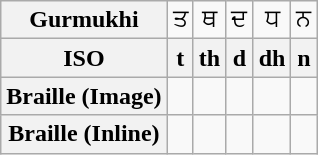<table class="wikitable Unicode" style="text-align:center;">
<tr>
<th>Gurmukhi</th>
<td>ਤ</td>
<td>ਥ</td>
<td>ਦ</td>
<td>ਧ</td>
<td>ਨ</td>
</tr>
<tr>
<th>ISO</th>
<th>t</th>
<th>th</th>
<th>d</th>
<th>dh</th>
<th>n</th>
</tr>
<tr>
<th>Braille (Image)</th>
<td></td>
<td></td>
<td></td>
<td></td>
<td></td>
</tr>
<tr>
<th>Braille (Inline)</th>
<td></td>
<td></td>
<td></td>
<td></td>
<td></td>
</tr>
</table>
